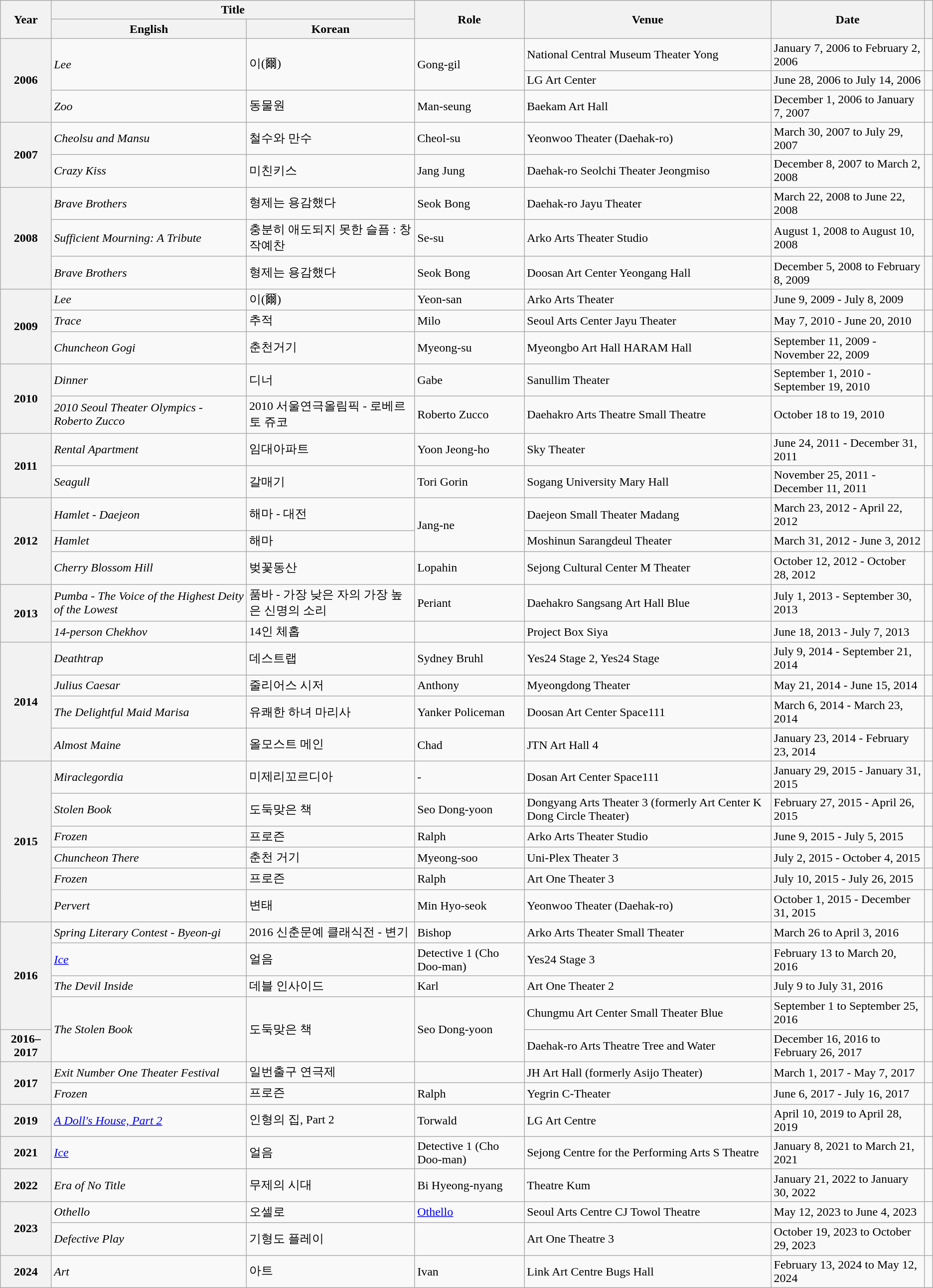<table class="wikitable sortable plainrowheaders" style="text-align:left; font-size:100%;">
<tr>
<th rowspan="2" scope="col">Year</th>
<th colspan="2" scope="col">Title</th>
<th rowspan="2" scope="col">Role</th>
<th rowspan="2" scope="col">Venue</th>
<th rowspan="2" scope="col">Date</th>
<th rowspan="2" scope="col" class="unsortable"></th>
</tr>
<tr>
<th>English</th>
<th>Korean</th>
</tr>
<tr>
<th scope="row" rowspan="3">2006</th>
<td rowspan="2"><em>Lee</em></td>
<td rowspan="2">이(爾)</td>
<td rowspan="2">Gong-gil</td>
<td>National Central Museum Theater Yong</td>
<td>January 7, 2006 to February 2, 2006</td>
<td></td>
</tr>
<tr>
<td>LG Art Center</td>
<td>June 28, 2006 to July 14, 2006</td>
<td></td>
</tr>
<tr>
<td><em>Zoo</em></td>
<td>동물원</td>
<td>Man-seung</td>
<td>Baekam Art Hall</td>
<td>December 1, 2006 to January 7, 2007</td>
<td></td>
</tr>
<tr>
<th scope="row" rowspan="2">2007</th>
<td><em>Cheolsu and Mansu</em></td>
<td>철수와 만수</td>
<td>Cheol-su</td>
<td>Yeonwoo Theater (Daehak-ro)</td>
<td>March 30, 2007 to July 29, 2007</td>
<td></td>
</tr>
<tr>
<td><em>Crazy Kiss</em></td>
<td>미친키스</td>
<td>Jang Jung</td>
<td>Daehak-ro Seolchi Theater Jeongmiso</td>
<td>December 8, 2007 to March 2, 2008</td>
<td></td>
</tr>
<tr>
<th scope="row" rowspan="3">2008</th>
<td><em>Brave Brothers</em></td>
<td>형제는 용감했다</td>
<td>Seok Bong</td>
<td>Daehak-ro Jayu Theater</td>
<td>March 22, 2008 to June 22, 2008</td>
<td></td>
</tr>
<tr>
<td><em>Sufficient Mourning: A Tribute</em></td>
<td>충분히 애도되지 못한 슬픔 : 창작예찬</td>
<td>Se-su</td>
<td>Arko Arts Theater Studio</td>
<td>August 1, 2008 to August 10, 2008</td>
<td></td>
</tr>
<tr>
<td><em>Brave Brothers</em></td>
<td>형제는 용감했다</td>
<td>Seok Bong</td>
<td>Doosan Art Center Yeongang Hall</td>
<td>December 5, 2008 to February 8, 2009</td>
<td></td>
</tr>
<tr>
<th scope="row" rowspan="3">2009</th>
<td><em>Lee</em></td>
<td>이(爾)</td>
<td>Yeon-san</td>
<td>Arko Arts Theater</td>
<td>June 9, 2009 - July 8, 2009</td>
<td></td>
</tr>
<tr>
<td><em>Trace</em></td>
<td>추적</td>
<td>Milo</td>
<td>Seoul Arts Center Jayu Theater</td>
<td>May 7, 2010 - June 20, 2010</td>
<td></td>
</tr>
<tr>
<td><em>Chuncheon Gogi</em></td>
<td>춘천거기</td>
<td>Myeong-su</td>
<td>Myeongbo Art Hall HARAM Hall</td>
<td>September 11, 2009 - November 22, 2009</td>
<td></td>
</tr>
<tr>
<th rowspan="2" scope="row">2010</th>
<td><em>Dinner</em></td>
<td>디너</td>
<td>Gabe</td>
<td>Sanullim Theater</td>
<td>September 1, 2010 - September 19, 2010</td>
<td></td>
</tr>
<tr>
<td><em>2010 Seoul Theater Olympics - Roberto Zucco</em></td>
<td>2010 서울연극올림픽 - 로베르토 쥬코</td>
<td>Roberto Zucco</td>
<td>Daehakro Arts Theatre Small Theatre</td>
<td>October 18 to 19, 2010</td>
<td></td>
</tr>
<tr>
<th rowspan="2" scope="row">2011</th>
<td><em>Rental Apartment</em></td>
<td>임대아파트</td>
<td>Yoon Jeong-ho</td>
<td>Sky Theater</td>
<td>June 24, 2011 - December 31, 2011</td>
<td></td>
</tr>
<tr>
<td><em>Seagull</em></td>
<td>갈매기</td>
<td>Tori Gorin</td>
<td>Sogang University Mary Hall</td>
<td>November 25, 2011 - December 11, 2011</td>
<td></td>
</tr>
<tr>
<th rowspan="3" scope="row">2012</th>
<td><em>Hamlet - Daejeon</em></td>
<td>해마 - 대전</td>
<td rowspan="2">Jang-ne</td>
<td>Daejeon Small Theater Madang</td>
<td>March 23, 2012 - April 22, 2012</td>
<td></td>
</tr>
<tr>
<td><em>Hamlet</em></td>
<td>해마</td>
<td>Moshinun Sarangdeul Theater</td>
<td>March 31, 2012 - June 3, 2012</td>
<td></td>
</tr>
<tr>
<td><em>Cherry Blossom Hill</em></td>
<td>벚꽃동산</td>
<td>Lopahin</td>
<td>Sejong Cultural Center M Theater</td>
<td>October 12, 2012 - October 28, 2012</td>
<td></td>
</tr>
<tr>
<th rowspan="2" scope="row">2013</th>
<td><em>Pumba - The Voice of the Highest Deity of the Lowest</em></td>
<td>품바 - 가장 낮은 자의 가장 높은 신명의 소리</td>
<td>Periant</td>
<td>Daehakro Sangsang Art Hall Blue</td>
<td>July 1, 2013 - September 30, 2013</td>
<td></td>
</tr>
<tr>
<td><em>14-person Chekhov</em></td>
<td>14인 체홉</td>
<td></td>
<td>Project Box Siya</td>
<td>June 18, 2013 - July 7, 2013</td>
<td> </td>
</tr>
<tr>
<th rowspan="4" scope="row">2014</th>
<td><em>Deathtrap</em></td>
<td>데스트랩</td>
<td>Sydney Bruhl</td>
<td>Yes24 Stage 2, Yes24 Stage</td>
<td>July 9, 2014 - September 21, 2014</td>
<td></td>
</tr>
<tr>
<td><em>Julius Caesar</em></td>
<td>줄리어스 시저</td>
<td>Anthony</td>
<td>Myeongdong Theater</td>
<td>May 21, 2014 - June 15, 2014</td>
<td></td>
</tr>
<tr>
<td><em>The Delightful Maid Marisa</em></td>
<td>유쾌한 하녀 마리사</td>
<td>Yanker Policeman</td>
<td>Doosan Art Center Space111</td>
<td>March 6, 2014 - March 23, 2014</td>
<td></td>
</tr>
<tr>
<td><em>Almost Maine</em></td>
<td>올모스트 메인</td>
<td>Chad</td>
<td>JTN Art Hall 4</td>
<td>January 23, 2014 - February 23, 2014</td>
<td></td>
</tr>
<tr>
<th scope="row" rowspan="6">2015</th>
<td><em>Miraclegordia</em></td>
<td>미제리꼬르디아</td>
<td>-</td>
<td>Dosan Art Center Space111</td>
<td>January 29, 2015 - January 31, 2015</td>
<td></td>
</tr>
<tr>
<td><em>Stolen Book</em></td>
<td>도둑맞은 책</td>
<td>Seo Dong-yoon</td>
<td>Dongyang Arts Theater 3 (formerly Art Center K Dong Circle Theater)</td>
<td>February 27, 2015 - April 26, 2015</td>
<td></td>
</tr>
<tr>
<td><em>Frozen</em></td>
<td>프로즌</td>
<td>Ralph</td>
<td>Arko Arts Theater Studio</td>
<td>June 9, 2015 - July 5, 2015</td>
<td></td>
</tr>
<tr>
<td><em>Chuncheon There</em></td>
<td>춘천 거기</td>
<td>Myeong-soo</td>
<td>Uni-Plex Theater 3</td>
<td>July 2, 2015 - October 4, 2015</td>
<td></td>
</tr>
<tr>
<td><em>Frozen</em></td>
<td>프로즌</td>
<td>Ralph</td>
<td>Art One Theater 3</td>
<td>July 10, 2015 - July 26, 2015</td>
<td></td>
</tr>
<tr>
<td><em>Pervert</em></td>
<td>변태</td>
<td>Min Hyo-seok</td>
<td>Yeonwoo Theater (Daehak-ro)</td>
<td>October 1, 2015 - December 31, 2015</td>
<td></td>
</tr>
<tr>
<th scope="row" rowspan="4">2016</th>
<td><em>Spring Literary Contest - Byeon-gi</em></td>
<td>2016 신춘문예 클래식전 - 변기</td>
<td>Bishop</td>
<td>Arko Arts Theater Small Theater</td>
<td>March 26 to April 3, 2016</td>
<td></td>
</tr>
<tr>
<td><em><a href='#'>Ice</a></em></td>
<td>얼음</td>
<td>Detective 1 (Cho Doo-man)</td>
<td>Yes24 Stage 3</td>
<td>February 13 to March 20, 2016</td>
<td></td>
</tr>
<tr>
<td><em>The Devil Inside</em></td>
<td>데블 인사이드</td>
<td>Karl</td>
<td>Art One Theater 2</td>
<td>July 9 to July 31, 2016</td>
<td></td>
</tr>
<tr>
<td rowspan="2"><em>The Stolen Book</em></td>
<td rowspan="2">도둑맞은 책</td>
<td rowspan="2">Seo Dong-yoon</td>
<td>Chungmu Art Center Small Theater Blue</td>
<td>September 1 to September 25, 2016</td>
<td></td>
</tr>
<tr>
<th scope="row">2016–2017</th>
<td>Daehak-ro Arts Theatre Tree and Water</td>
<td>December 16, 2016 to February 26, 2017</td>
<td></td>
</tr>
<tr>
<th rowspan="2" scope="row">2017</th>
<td><em>Exit Number One Theater Festival</em></td>
<td>일번출구 연극제</td>
<td></td>
<td>JH Art Hall (formerly Asijo Theater)</td>
<td>March 1, 2017 - May 7, 2017</td>
<td></td>
</tr>
<tr>
<td><em>Frozen</em></td>
<td>프로즌</td>
<td>Ralph</td>
<td>Yegrin C-Theater</td>
<td>June 6, 2017 - July 16, 2017</td>
<td></td>
</tr>
<tr>
<th scope="row">2019</th>
<td><em><a href='#'>A Doll's House, Part 2</a></em></td>
<td>인형의 집, Part 2</td>
<td>Torwald</td>
<td>LG Art Centre</td>
<td>April 10, 2019 to April 28, 2019</td>
<td></td>
</tr>
<tr>
<th scope="row">2021</th>
<td><em><a href='#'>Ice</a></em></td>
<td>얼음</td>
<td>Detective 1 (Cho Doo-man)</td>
<td>Sejong Centre for the Performing Arts S Theatre</td>
<td>January 8, 2021 to March 21, 2021</td>
<td></td>
</tr>
<tr>
<th scope="row">2022</th>
<td><em>Era of No Title</em></td>
<td>무제의 시대</td>
<td>Bi Hyeong-nyang</td>
<td>Theatre Kum</td>
<td>January 21, 2022 to January 30, 2022</td>
<td></td>
</tr>
<tr>
<th rowspan="2" scope="row">2023</th>
<td><em>Othello</em></td>
<td>오셀로</td>
<td><a href='#'>Othello</a></td>
<td>Seoul Arts Centre CJ Towol Theatre</td>
<td>May 12, 2023 to June 4, 2023</td>
<td></td>
</tr>
<tr>
<td><em>Defective Play</em></td>
<td>기형도 플레이</td>
<td></td>
<td>Art One Theatre 3</td>
<td>October 19, 2023 to October 29, 2023</td>
<td></td>
</tr>
<tr>
<th scope="row">2024</th>
<td><em>Art</em></td>
<td>아트</td>
<td>Ivan</td>
<td>Link Art Centre Bugs Hall</td>
<td>February 13, 2024 to May 12, 2024</td>
<td></td>
</tr>
</table>
